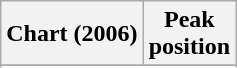<table class="wikitable sortable plainrowheaders">
<tr>
<th scope="col">Chart (2006)</th>
<th scope="col">Peak<br>position</th>
</tr>
<tr>
</tr>
<tr>
</tr>
<tr>
</tr>
<tr>
</tr>
<tr>
</tr>
<tr>
</tr>
<tr>
</tr>
</table>
